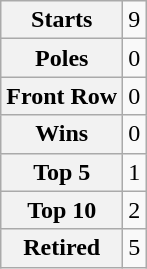<table class="wikitable" style="text-align:center">
<tr>
<th>Starts</th>
<td>9</td>
</tr>
<tr>
<th>Poles</th>
<td>0</td>
</tr>
<tr>
<th>Front Row</th>
<td>0</td>
</tr>
<tr>
<th>Wins</th>
<td>0</td>
</tr>
<tr>
<th>Top 5</th>
<td>1</td>
</tr>
<tr>
<th>Top 10</th>
<td>2</td>
</tr>
<tr>
<th>Retired</th>
<td>5</td>
</tr>
</table>
